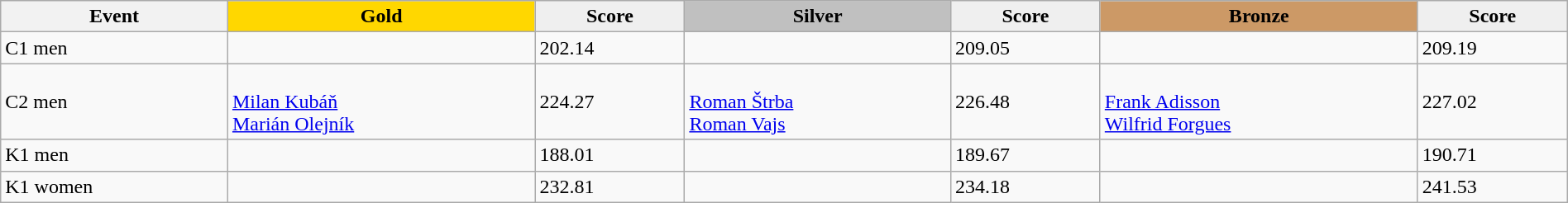<table class="wikitable" width=100%>
<tr>
<th>Event</th>
<td align=center bgcolor="gold"><strong>Gold</strong></td>
<td align=center bgcolor="EFEFEF"><strong>Score</strong></td>
<td align=center bgcolor="silver"><strong>Silver</strong></td>
<td align=center bgcolor="EFEFEF"><strong>Score</strong></td>
<td align=center bgcolor="CC9966"><strong>Bronze</strong></td>
<td align=center bgcolor="EFEFEF"><strong>Score</strong></td>
</tr>
<tr>
<td>C1 men</td>
<td></td>
<td>202.14</td>
<td></td>
<td>209.05</td>
<td></td>
<td>209.19</td>
</tr>
<tr>
<td>C2 men</td>
<td><br><a href='#'>Milan Kubáň</a><br><a href='#'>Marián Olejník</a></td>
<td>224.27</td>
<td><br><a href='#'>Roman Štrba</a><br><a href='#'>Roman Vajs</a></td>
<td>226.48</td>
<td><br><a href='#'>Frank Adisson</a><br><a href='#'>Wilfrid Forgues</a></td>
<td>227.02</td>
</tr>
<tr>
<td>K1 men</td>
<td></td>
<td>188.01</td>
<td></td>
<td>189.67</td>
<td></td>
<td>190.71</td>
</tr>
<tr>
<td>K1 women</td>
<td></td>
<td>232.81</td>
<td></td>
<td>234.18</td>
<td></td>
<td>241.53</td>
</tr>
</table>
